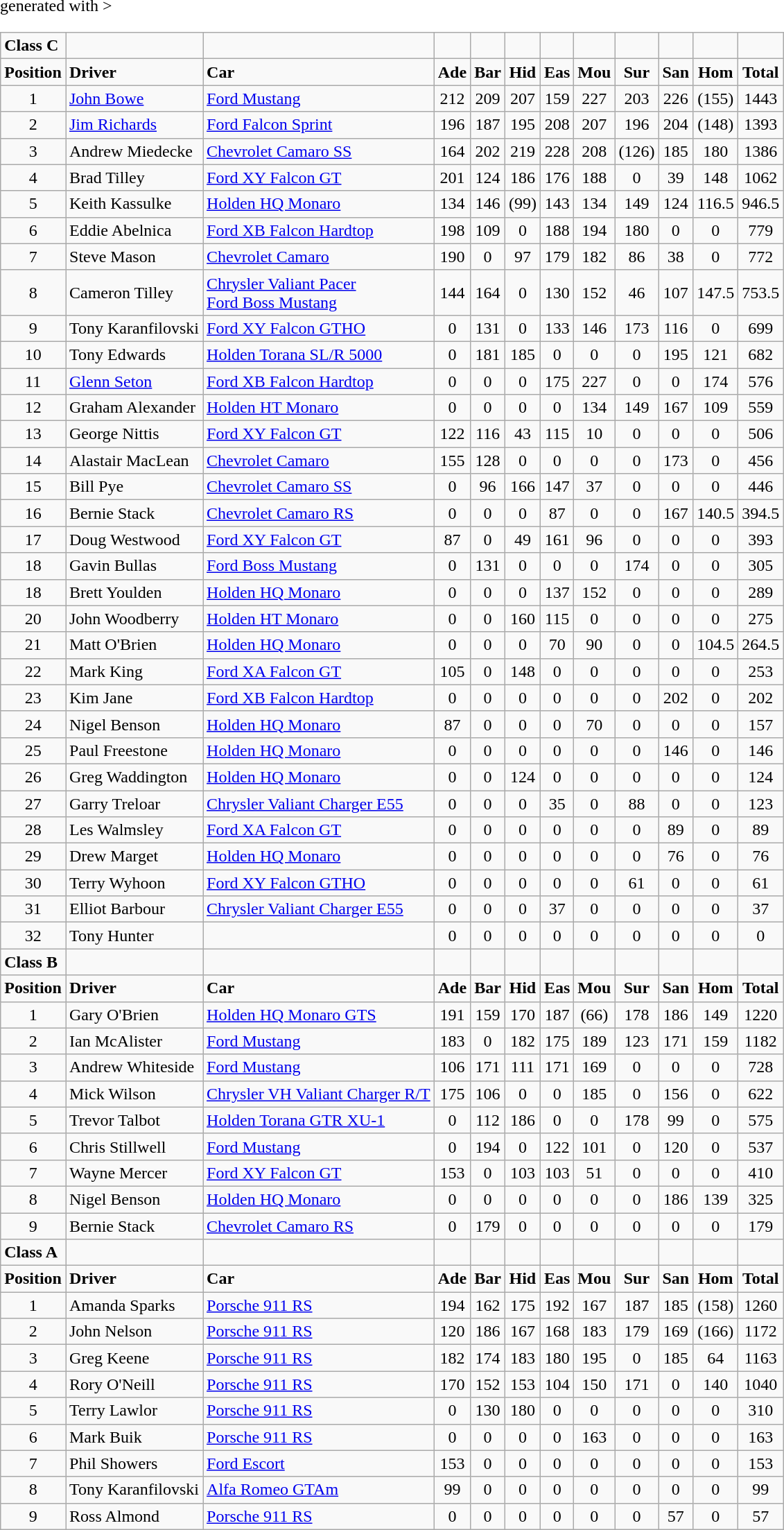<table class="wikitable" <hiddentext>generated with >
<tr>
<td style="font-weight:bold" width="39" height="14">Class C</td>
<td> </td>
<td> </td>
<td> </td>
<td> </td>
<td> </td>
<td> </td>
<td> </td>
<td> </td>
<td> </td>
<td align="center"> </td>
<td> </td>
</tr>
<tr style="font-weight:bold">
<td height="14">Position</td>
<td>Driver</td>
<td>Car</td>
<td align="center">Ade</td>
<td align="center">Bar</td>
<td align="center">Hid</td>
<td align="center">Eas</td>
<td align="center">Mou</td>
<td align="center">Sur</td>
<td align="center">San</td>
<td align="center">Hom</td>
<td align="center">Total</td>
</tr>
<tr>
<td height="14" align="center">1</td>
<td><a href='#'>John Bowe</a></td>
<td><a href='#'>Ford Mustang</a></td>
<td align="center">212</td>
<td align="center">209</td>
<td align="center">207</td>
<td align="center">159</td>
<td align="center">227</td>
<td align="center">203</td>
<td align="center">226</td>
<td align="center">(155)</td>
<td align="center">1443</td>
</tr>
<tr>
<td height="14" align="center">2</td>
<td><a href='#'>Jim Richards</a></td>
<td><a href='#'>Ford Falcon Sprint</a></td>
<td align="center">196</td>
<td align="center">187</td>
<td align="center">195</td>
<td align="center">208</td>
<td align="center">207</td>
<td align="center">196</td>
<td align="center">204</td>
<td align="center">(148)</td>
<td align="center">1393</td>
</tr>
<tr>
<td height="14" align="center">3</td>
<td>Andrew Miedecke</td>
<td><a href='#'>Chevrolet Camaro SS</a></td>
<td align="center">164</td>
<td align="center">202</td>
<td align="center">219</td>
<td align="center">228</td>
<td align="center">208</td>
<td align="center">(126)</td>
<td align="center">185</td>
<td align="center">180</td>
<td align="center">1386</td>
</tr>
<tr>
<td height="14" align="center">4</td>
<td>Brad Tilley</td>
<td><a href='#'>Ford XY Falcon GT</a></td>
<td align="center">201</td>
<td align="center">124</td>
<td align="center">186</td>
<td align="center">176</td>
<td align="center">188</td>
<td align="center">0</td>
<td align="center">39</td>
<td align="center">148</td>
<td align="center">1062</td>
</tr>
<tr>
<td height="14" align="center">5</td>
<td>Keith Kassulke</td>
<td><a href='#'>Holden HQ Monaro</a></td>
<td align="center">134</td>
<td align="center">146</td>
<td align="center">(99)</td>
<td align="center">143</td>
<td align="center">134</td>
<td align="center">149</td>
<td align="center">124</td>
<td align="center">116.5</td>
<td align="center">946.5</td>
</tr>
<tr>
<td height="14" align="center">6</td>
<td>Eddie Abelnica</td>
<td><a href='#'>Ford XB Falcon Hardtop</a></td>
<td align="center">198</td>
<td align="center">109</td>
<td align="center">0</td>
<td align="center">188</td>
<td align="center">194</td>
<td align="center">180</td>
<td align="center">0</td>
<td align="center">0</td>
<td align="center">779</td>
</tr>
<tr>
<td height="14" align="center">7</td>
<td>Steve Mason</td>
<td><a href='#'>Chevrolet Camaro</a></td>
<td align="center">190</td>
<td align="center">0</td>
<td align="center">97</td>
<td align="center">179</td>
<td align="center">182</td>
<td align="center">86</td>
<td align="center">38</td>
<td align="center">0</td>
<td align="center">772</td>
</tr>
<tr>
<td height="14" align="center">8</td>
<td>Cameron Tilley</td>
<td><a href='#'>Chrysler Valiant Pacer</a> <br> <a href='#'>Ford Boss Mustang</a></td>
<td align="center">144</td>
<td align="center">164</td>
<td align="center">0</td>
<td align="center">130</td>
<td align="center">152</td>
<td align="center">46</td>
<td align="center">107</td>
<td align="center">147.5</td>
<td align="center">753.5</td>
</tr>
<tr>
<td height="14" align="center">9</td>
<td>Tony Karanfilovski</td>
<td><a href='#'>Ford XY Falcon GTHO</a></td>
<td align="center">0</td>
<td align="center">131</td>
<td align="center">0</td>
<td align="center">133</td>
<td align="center">146</td>
<td align="center">173</td>
<td align="center">116</td>
<td align="center">0</td>
<td align="center">699</td>
</tr>
<tr>
<td height="14" align="center">10</td>
<td>Tony Edwards</td>
<td><a href='#'>Holden Torana SL/R 5000</a></td>
<td align="center">0</td>
<td align="center">181</td>
<td align="center">185</td>
<td align="center">0</td>
<td align="center">0</td>
<td align="center">0</td>
<td align="center">195</td>
<td align="center">121</td>
<td align="center">682</td>
</tr>
<tr>
<td height="14" align="center">11</td>
<td><a href='#'>Glenn Seton</a></td>
<td><a href='#'>Ford XB Falcon Hardtop</a></td>
<td align="center">0</td>
<td align="center">0</td>
<td align="center">0</td>
<td align="center">175</td>
<td align="center">227</td>
<td align="center">0</td>
<td align="center">0</td>
<td align="center">174</td>
<td align="center">576</td>
</tr>
<tr>
<td height="14" align="center">12</td>
<td>Graham Alexander</td>
<td><a href='#'>Holden HT Monaro</a></td>
<td align="center">0</td>
<td align="center">0</td>
<td align="center">0</td>
<td align="center">0</td>
<td align="center">134</td>
<td align="center">149</td>
<td align="center">167</td>
<td align="center">109</td>
<td align="center">559</td>
</tr>
<tr>
<td height="14" align="center">13</td>
<td>George Nittis</td>
<td><a href='#'>Ford XY Falcon GT</a></td>
<td align="center">122</td>
<td align="center">116</td>
<td align="center">43</td>
<td align="center">115</td>
<td align="center">10</td>
<td align="center">0</td>
<td align="center">0</td>
<td align="center">0</td>
<td align="center">506</td>
</tr>
<tr>
<td height="14" align="center">14</td>
<td>Alastair MacLean</td>
<td><a href='#'>Chevrolet Camaro</a></td>
<td align="center">155</td>
<td align="center">128</td>
<td align="center">0</td>
<td align="center">0</td>
<td align="center">0</td>
<td align="center">0</td>
<td align="center">173</td>
<td align="center">0</td>
<td align="center">456</td>
</tr>
<tr>
<td height="14" align="center">15</td>
<td>Bill Pye</td>
<td><a href='#'>Chevrolet Camaro SS</a></td>
<td align="center">0</td>
<td align="center">96</td>
<td align="center">166</td>
<td align="center">147</td>
<td align="center">37</td>
<td align="center">0</td>
<td align="center">0</td>
<td align="center">0</td>
<td align="center">446</td>
</tr>
<tr>
<td height="14" align="center">16</td>
<td>Bernie Stack</td>
<td><a href='#'>Chevrolet Camaro RS</a></td>
<td align="center">0</td>
<td align="center">0</td>
<td align="center">0</td>
<td align="center">87</td>
<td align="center">0</td>
<td align="center">0</td>
<td align="center">167</td>
<td align="center">140.5</td>
<td align="center">394.5</td>
</tr>
<tr>
<td height="14" align="center">17</td>
<td>Doug Westwood</td>
<td><a href='#'>Ford XY Falcon GT</a></td>
<td align="center">87</td>
<td align="center">0</td>
<td align="center">49</td>
<td align="center">161</td>
<td align="center">96</td>
<td align="center">0</td>
<td align="center">0</td>
<td align="center">0</td>
<td align="center">393</td>
</tr>
<tr>
<td height="14" align="center">18</td>
<td>Gavin Bullas</td>
<td><a href='#'>Ford Boss Mustang</a></td>
<td align="center">0</td>
<td align="center">131</td>
<td align="center">0</td>
<td align="center">0</td>
<td align="center">0</td>
<td align="center">174</td>
<td align="center">0</td>
<td align="center">0</td>
<td align="center">305</td>
</tr>
<tr>
<td height="14" align="center">18</td>
<td>Brett Youlden</td>
<td><a href='#'>Holden HQ Monaro</a></td>
<td align="center">0</td>
<td align="center">0</td>
<td align="center">0</td>
<td align="center">137</td>
<td align="center">152</td>
<td align="center">0</td>
<td align="center">0</td>
<td align="center">0</td>
<td align="center">289</td>
</tr>
<tr>
<td height="14" align="center">20</td>
<td>John Woodberry</td>
<td><a href='#'>Holden HT Monaro</a></td>
<td align="center">0</td>
<td align="center">0</td>
<td align="center">160</td>
<td align="center">115</td>
<td align="center">0</td>
<td align="center">0</td>
<td align="center">0</td>
<td align="center">0</td>
<td align="center">275</td>
</tr>
<tr>
<td height="14" align="center">21</td>
<td>Matt O'Brien</td>
<td><a href='#'>Holden HQ Monaro</a></td>
<td align="center">0</td>
<td align="center">0</td>
<td align="center">0</td>
<td align="center">70</td>
<td align="center">90</td>
<td align="center">0</td>
<td align="center">0</td>
<td align="center">104.5</td>
<td align="center">264.5</td>
</tr>
<tr>
<td height="14" align="center">22</td>
<td>Mark King</td>
<td><a href='#'>Ford XA Falcon GT</a></td>
<td align="center">105</td>
<td align="center">0</td>
<td align="center">148</td>
<td align="center">0</td>
<td align="center">0</td>
<td align="center">0</td>
<td align="center">0</td>
<td align="center">0</td>
<td align="center">253</td>
</tr>
<tr>
<td height="14" align="center">23</td>
<td>Kim Jane</td>
<td><a href='#'>Ford XB Falcon Hardtop</a></td>
<td align="center">0</td>
<td align="center">0</td>
<td align="center">0</td>
<td align="center">0</td>
<td align="center">0</td>
<td align="center">0</td>
<td align="center">202</td>
<td align="center">0</td>
<td align="center">202</td>
</tr>
<tr>
<td height="14" align="center">24</td>
<td>Nigel Benson</td>
<td><a href='#'>Holden HQ Monaro</a></td>
<td align="center">87</td>
<td align="center">0</td>
<td align="center">0</td>
<td align="center">0</td>
<td align="center">70</td>
<td align="center">0</td>
<td align="center">0</td>
<td align="center">0</td>
<td align="center">157</td>
</tr>
<tr>
<td height="14" align="center">25</td>
<td>Paul Freestone</td>
<td><a href='#'>Holden HQ Monaro</a></td>
<td align="center">0</td>
<td align="center">0</td>
<td align="center">0</td>
<td align="center">0</td>
<td align="center">0</td>
<td align="center">0</td>
<td align="center">146</td>
<td align="center">0</td>
<td align="center">146</td>
</tr>
<tr>
<td height="14" align="center">26</td>
<td>Greg Waddington</td>
<td><a href='#'>Holden HQ Monaro</a></td>
<td align="center">0</td>
<td align="center">0</td>
<td align="center">124</td>
<td align="center">0</td>
<td align="center">0</td>
<td align="center">0</td>
<td align="center">0</td>
<td align="center">0</td>
<td align="center">124</td>
</tr>
<tr>
<td height="14" align="center">27</td>
<td>Garry Treloar</td>
<td><a href='#'>Chrysler Valiant Charger E55</a></td>
<td align="center">0</td>
<td align="center">0</td>
<td align="center">0</td>
<td align="center">35</td>
<td align="center">0</td>
<td align="center">88</td>
<td align="center">0</td>
<td align="center">0</td>
<td align="center">123</td>
</tr>
<tr>
<td height="14" align="center">28</td>
<td>Les Walmsley</td>
<td><a href='#'>Ford XA Falcon GT</a></td>
<td align="center">0</td>
<td align="center">0</td>
<td align="center">0</td>
<td align="center">0</td>
<td align="center">0</td>
<td align="center">0</td>
<td align="center">89</td>
<td align="center">0</td>
<td align="center">89</td>
</tr>
<tr>
<td height="14" align="center">29</td>
<td>Drew Marget</td>
<td><a href='#'>Holden HQ Monaro</a></td>
<td align="center">0</td>
<td align="center">0</td>
<td align="center">0</td>
<td align="center">0</td>
<td align="center">0</td>
<td align="center">0</td>
<td align="center">76</td>
<td align="center">0</td>
<td align="center">76</td>
</tr>
<tr>
<td height="14" align="center">30</td>
<td>Terry Wyhoon</td>
<td><a href='#'>Ford XY Falcon GTHO</a></td>
<td align="center">0</td>
<td align="center">0</td>
<td align="center">0</td>
<td align="center">0</td>
<td align="center">0</td>
<td align="center">61</td>
<td align="center">0</td>
<td align="center">0</td>
<td align="center">61</td>
</tr>
<tr>
<td height="14" align="center">31</td>
<td>Elliot Barbour</td>
<td><a href='#'>Chrysler Valiant Charger E55</a></td>
<td align="center">0</td>
<td align="center">0</td>
<td align="center">0</td>
<td align="center">37</td>
<td align="center">0</td>
<td align="center">0</td>
<td align="center">0</td>
<td align="center">0</td>
<td align="center">37</td>
</tr>
<tr>
<td height="14" align="center">32</td>
<td>Tony Hunter</td>
<td> </td>
<td align="center">0</td>
<td align="center">0</td>
<td align="center">0</td>
<td align="center">0</td>
<td align="center">0</td>
<td align="center">0</td>
<td align="center">0</td>
<td align="center">0</td>
<td align="center">0</td>
</tr>
<tr>
<td style="font-weight:bold" height="14">Class B</td>
<td> </td>
<td> </td>
<td> </td>
<td> </td>
<td> </td>
<td> </td>
<td> </td>
<td> </td>
<td> </td>
<td align="center"> </td>
<td> </td>
</tr>
<tr style="font-weight:bold">
<td height="14">Position</td>
<td>Driver</td>
<td>Car</td>
<td align="center">Ade</td>
<td align="center">Bar</td>
<td align="center">Hid</td>
<td align="center">Eas</td>
<td align="center">Mou</td>
<td align="center">Sur</td>
<td align="center">San</td>
<td align="center">Hom</td>
<td align="center">Total</td>
</tr>
<tr>
<td height="14" align="center">1</td>
<td>Gary O'Brien</td>
<td><a href='#'>Holden HQ Monaro GTS</a></td>
<td align="center">191</td>
<td align="center">159</td>
<td align="center">170</td>
<td align="center">187</td>
<td align="center">(66)</td>
<td align="center">178</td>
<td align="center">186</td>
<td align="center">149</td>
<td align="center">1220</td>
</tr>
<tr>
<td height="14" align="center">2</td>
<td>Ian McAlister</td>
<td><a href='#'>Ford Mustang</a></td>
<td align="center">183</td>
<td align="center">0</td>
<td align="center">182</td>
<td align="center">175</td>
<td align="center">189</td>
<td align="center">123</td>
<td align="center">171</td>
<td align="center">159</td>
<td align="center">1182</td>
</tr>
<tr>
<td height="14" align="center">3</td>
<td>Andrew Whiteside</td>
<td><a href='#'>Ford Mustang</a></td>
<td align="center">106</td>
<td align="center">171</td>
<td align="center">111</td>
<td align="center">171</td>
<td align="center">169</td>
<td align="center">0</td>
<td align="center">0</td>
<td align="center">0</td>
<td align="center">728</td>
</tr>
<tr>
<td height="14" align="center">4</td>
<td>Mick Wilson</td>
<td><a href='#'>Chrysler VH Valiant Charger R/T</a></td>
<td align="center">175</td>
<td align="center">106</td>
<td align="center">0</td>
<td align="center">0</td>
<td align="center">185</td>
<td align="center">0</td>
<td align="center">156</td>
<td align="center">0</td>
<td align="center">622</td>
</tr>
<tr>
<td height="14" align="center">5</td>
<td>Trevor Talbot</td>
<td><a href='#'>Holden Torana GTR XU-1</a></td>
<td align="center">0</td>
<td align="center">112</td>
<td align="center">186</td>
<td align="center">0</td>
<td align="center">0</td>
<td align="center">178</td>
<td align="center">99</td>
<td align="center">0</td>
<td align="center">575</td>
</tr>
<tr>
<td height="14" align="center">6</td>
<td>Chris Stillwell</td>
<td><a href='#'>Ford Mustang</a></td>
<td align="center">0</td>
<td align="center">194</td>
<td align="center">0</td>
<td align="center">122</td>
<td align="center">101</td>
<td align="center">0</td>
<td align="center">120</td>
<td align="center">0</td>
<td align="center">537</td>
</tr>
<tr>
<td height="14" align="center">7</td>
<td>Wayne Mercer</td>
<td><a href='#'>Ford XY Falcon GT</a></td>
<td align="center">153</td>
<td align="center">0</td>
<td align="center">103</td>
<td align="center">103</td>
<td align="center">51</td>
<td align="center">0</td>
<td align="center">0</td>
<td align="center">0</td>
<td align="center">410</td>
</tr>
<tr>
<td height="14" align="center">8</td>
<td>Nigel Benson</td>
<td><a href='#'>Holden HQ Monaro</a></td>
<td align="center">0</td>
<td align="center">0</td>
<td align="center">0</td>
<td align="center">0</td>
<td align="center">0</td>
<td align="center">0</td>
<td align="center">186</td>
<td align="center">139</td>
<td align="center">325</td>
</tr>
<tr>
<td height="14" align="center">9</td>
<td>Bernie Stack</td>
<td><a href='#'>Chevrolet Camaro RS</a></td>
<td align="center">0</td>
<td align="center">179</td>
<td align="center">0</td>
<td align="center">0</td>
<td align="center">0</td>
<td align="center">0</td>
<td align="center">0</td>
<td align="center">0</td>
<td align="center">179</td>
</tr>
<tr>
<td style="font-weight:bold" height="14">Class A</td>
<td> </td>
<td> </td>
<td> </td>
<td> </td>
<td> </td>
<td> </td>
<td> </td>
<td> </td>
<td> </td>
<td align="center"> </td>
<td> </td>
</tr>
<tr style="font-weight:bold">
<td height="14">Position</td>
<td>Driver</td>
<td>Car</td>
<td align="center">Ade</td>
<td align="center">Bar</td>
<td align="center">Hid</td>
<td align="center">Eas</td>
<td align="center">Mou</td>
<td align="center">Sur</td>
<td align="center">San</td>
<td align="center">Hom</td>
<td align="center">Total</td>
</tr>
<tr>
<td height="14" align="center">1</td>
<td>Amanda Sparks</td>
<td><a href='#'>Porsche 911 RS</a></td>
<td align="center">194</td>
<td align="center">162</td>
<td align="center">175</td>
<td align="center">192</td>
<td align="center">167</td>
<td align="center">187</td>
<td align="center">185</td>
<td align="center">(158)</td>
<td align="center">1260</td>
</tr>
<tr>
<td height="14" align="center">2</td>
<td>John Nelson</td>
<td><a href='#'>Porsche 911 RS</a></td>
<td align="center">120</td>
<td align="center">186</td>
<td align="center">167</td>
<td align="center">168</td>
<td align="center">183</td>
<td align="center">179</td>
<td align="center">169</td>
<td align="center">(166)</td>
<td align="center">1172</td>
</tr>
<tr>
<td height="14" align="center">3</td>
<td>Greg Keene</td>
<td><a href='#'>Porsche 911 RS</a></td>
<td align="center">182</td>
<td align="center">174</td>
<td align="center">183</td>
<td align="center">180</td>
<td align="center">195</td>
<td align="center">0</td>
<td align="center">185</td>
<td align="center">64</td>
<td align="center">1163</td>
</tr>
<tr>
<td height="14" align="center">4</td>
<td>Rory O'Neill</td>
<td><a href='#'>Porsche 911 RS</a></td>
<td align="center">170</td>
<td align="center">152</td>
<td align="center">153</td>
<td align="center">104</td>
<td align="center">150</td>
<td align="center">171</td>
<td align="center">0</td>
<td align="center">140</td>
<td align="center">1040</td>
</tr>
<tr>
<td height="14" align="center">5</td>
<td>Terry Lawlor</td>
<td><a href='#'>Porsche 911 RS</a></td>
<td align="center">0</td>
<td align="center">130</td>
<td align="center">180</td>
<td align="center">0</td>
<td align="center">0</td>
<td align="center">0</td>
<td align="center">0</td>
<td align="center">0</td>
<td align="center">310</td>
</tr>
<tr>
<td height="14" align="center">6</td>
<td>Mark Buik</td>
<td><a href='#'>Porsche 911 RS</a></td>
<td align="center">0</td>
<td align="center">0</td>
<td align="center">0</td>
<td align="center">0</td>
<td align="center">163</td>
<td align="center">0</td>
<td align="center">0</td>
<td align="center">0</td>
<td align="center">163</td>
</tr>
<tr>
<td height="14" align="center">7</td>
<td>Phil Showers</td>
<td><a href='#'>Ford Escort</a></td>
<td align="center">153</td>
<td align="center">0</td>
<td align="center">0</td>
<td align="center">0</td>
<td align="center">0</td>
<td align="center">0</td>
<td align="center">0</td>
<td align="center">0</td>
<td align="center">153</td>
</tr>
<tr>
<td height="14" align="center">8</td>
<td>Tony Karanfilovski</td>
<td><a href='#'>Alfa Romeo GTAm</a></td>
<td align="center">99</td>
<td align="center">0</td>
<td align="center">0</td>
<td align="center">0</td>
<td align="center">0</td>
<td align="center">0</td>
<td align="center">0</td>
<td align="center">0</td>
<td align="center">99</td>
</tr>
<tr>
<td height="14" align="center">9</td>
<td>Ross Almond</td>
<td><a href='#'>Porsche 911 RS</a></td>
<td align="center">0</td>
<td align="center">0</td>
<td align="center">0</td>
<td align="center">0</td>
<td align="center">0</td>
<td align="center">0</td>
<td align="center">57</td>
<td align="center">0</td>
<td align="center">57</td>
</tr>
</table>
